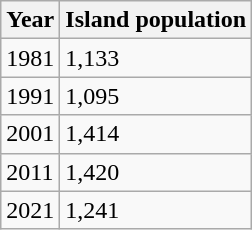<table class=wikitable>
<tr>
<th>Year</th>
<th>Island population</th>
</tr>
<tr>
<td>1981</td>
<td>1,133</td>
</tr>
<tr>
<td>1991</td>
<td>1,095</td>
</tr>
<tr>
<td>2001</td>
<td>1,414</td>
</tr>
<tr>
<td>2011</td>
<td>1,420</td>
</tr>
<tr>
<td>2021</td>
<td>1,241</td>
</tr>
</table>
